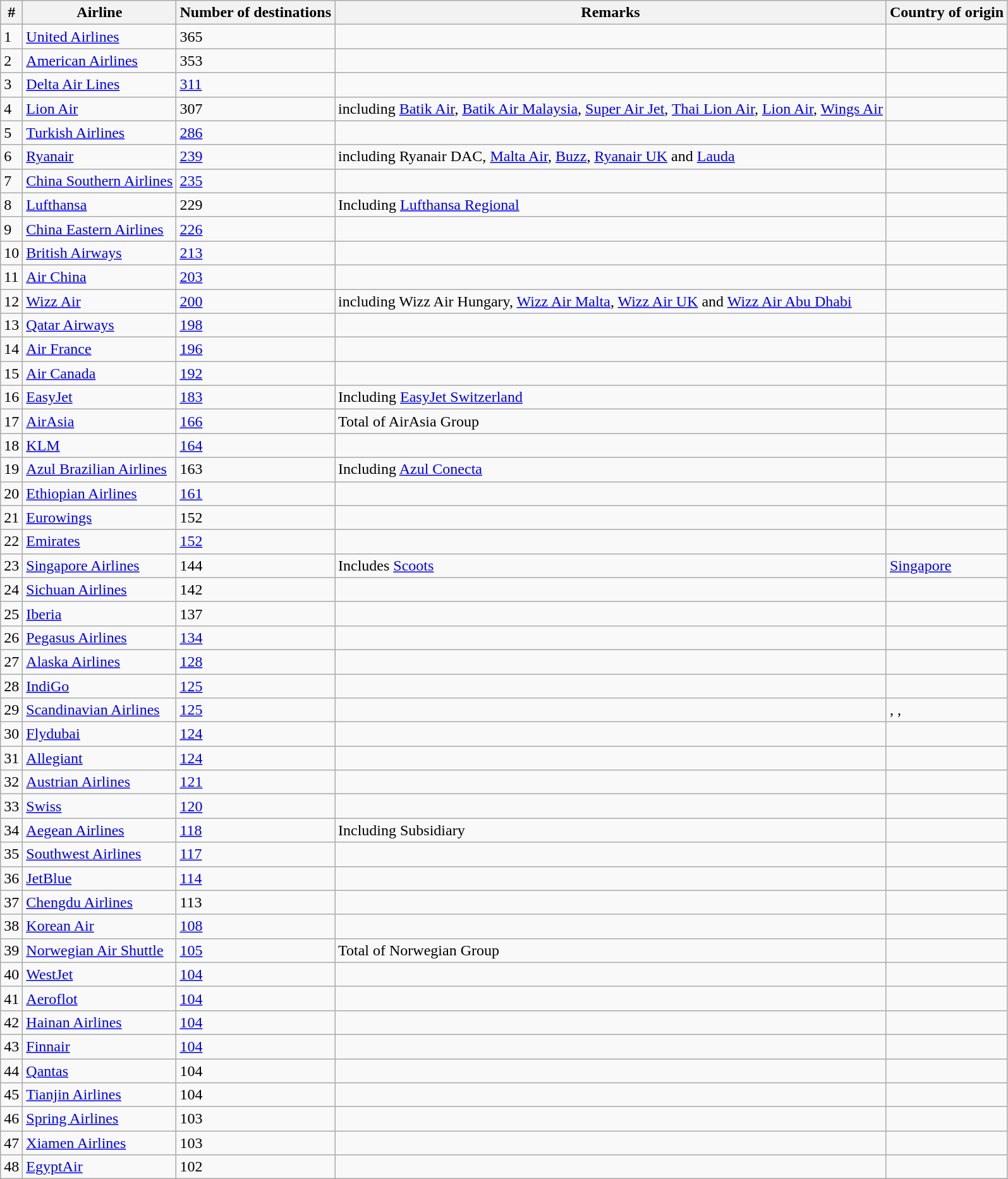<table class="wikitable sortable">
<tr>
<th>#</th>
<th>Airline</th>
<th>Number of destinations</th>
<th>Remarks</th>
<th>Country of origin</th>
</tr>
<tr>
<td>1</td>
<td><a href='#'>United Airlines</a></td>
<td>365</td>
<td></td>
<td></td>
</tr>
<tr>
<td>2</td>
<td><a href='#'>American Airlines</a></td>
<td>353</td>
<td></td>
<td></td>
</tr>
<tr>
<td>3</td>
<td><a href='#'>Delta Air Lines</a></td>
<td><a href='#'>311</a></td>
<td></td>
<td></td>
</tr>
<tr>
<td>4</td>
<td><a href='#'>Lion Air</a></td>
<td>307</td>
<td>including <a href='#'>Batik Air</a>, <a href='#'>Batik Air Malaysia</a>, <a href='#'>Super Air Jet</a>, <a href='#'>Thai Lion Air</a>, <a href='#'>Lion Air</a>, <a href='#'>Wings Air</a></td>
<td></td>
</tr>
<tr>
<td>5</td>
<td><a href='#'>Turkish Airlines</a></td>
<td><a href='#'>286</a></td>
<td></td>
<td></td>
</tr>
<tr>
<td>6</td>
<td><a href='#'>Ryanair</a></td>
<td><a href='#'>239</a></td>
<td>including Ryanair DAC, <a href='#'>Malta Air</a>, <a href='#'>Buzz</a>, <a href='#'>Ryanair UK</a> and <a href='#'>Lauda</a></td>
<td></td>
</tr>
<tr>
<td>7</td>
<td><a href='#'>China Southern Airlines</a></td>
<td><a href='#'>235</a></td>
<td></td>
<td></td>
</tr>
<tr>
<td>8</td>
<td><a href='#'>Lufthansa</a></td>
<td>229</td>
<td>Including <a href='#'>Lufthansa Regional</a></td>
<td></td>
</tr>
<tr>
<td>9</td>
<td><a href='#'>China Eastern Airlines</a></td>
<td><a href='#'>226</a></td>
<td></td>
<td></td>
</tr>
<tr>
<td>10</td>
<td><a href='#'>British Airways</a></td>
<td><a href='#'>213</a></td>
<td></td>
<td></td>
</tr>
<tr>
<td>11</td>
<td><a href='#'>Air China</a></td>
<td><a href='#'>203</a></td>
<td></td>
<td></td>
</tr>
<tr>
<td>12</td>
<td><a href='#'>Wizz Air</a></td>
<td><a href='#'>200</a></td>
<td>including Wizz Air Hungary, <a href='#'>Wizz Air Malta</a>, <a href='#'>Wizz Air UK</a> and <a href='#'>Wizz Air Abu Dhabi</a></td>
<td></td>
</tr>
<tr>
<td>13</td>
<td><a href='#'>Qatar Airways</a></td>
<td><a href='#'>198</a></td>
<td></td>
<td></td>
</tr>
<tr>
<td>14</td>
<td><a href='#'>Air France</a></td>
<td><a href='#'>196</a></td>
<td></td>
<td></td>
</tr>
<tr>
<td>15</td>
<td><a href='#'>Air Canada</a></td>
<td><a href='#'>192</a></td>
<td></td>
<td></td>
</tr>
<tr>
<td>16</td>
<td><a href='#'>EasyJet</a></td>
<td><a href='#'>183</a></td>
<td>Including <a href='#'>EasyJet Switzerland</a></td>
<td></td>
</tr>
<tr>
<td>17</td>
<td><a href='#'>AirAsia</a></td>
<td><a href='#'>166</a></td>
<td>Total of AirAsia Group</td>
<td></td>
</tr>
<tr>
<td>18</td>
<td><a href='#'>KLM</a></td>
<td><a href='#'>164</a></td>
<td></td>
<td></td>
</tr>
<tr>
<td>19</td>
<td><a href='#'>Azul Brazilian Airlines</a></td>
<td>163</td>
<td>Including <a href='#'>Azul Conecta</a></td>
<td></td>
</tr>
<tr>
<td>20</td>
<td><a href='#'>Ethiopian Airlines</a></td>
<td><a href='#'>161</a></td>
<td></td>
<td></td>
</tr>
<tr>
<td>21</td>
<td><a href='#'>Eurowings</a></td>
<td>152</td>
<td></td>
<td></td>
</tr>
<tr>
<td>22</td>
<td><a href='#'>Emirates</a></td>
<td><a href='#'>152</a></td>
<td></td>
<td></td>
</tr>
<tr>
<td>23</td>
<td><a href='#'>Singapore Airlines</a></td>
<td>144</td>
<td>Includes <a href='#'>Scoots</a></td>
<td> <a href='#'>Singapore</a></td>
</tr>
<tr>
<td>24</td>
<td><a href='#'>Sichuan Airlines</a></td>
<td>142</td>
<td></td>
<td></td>
</tr>
<tr>
<td>25</td>
<td><a href='#'>Iberia</a></td>
<td>137</td>
<td></td>
<td></td>
</tr>
<tr>
<td>26</td>
<td><a href='#'>Pegasus Airlines</a></td>
<td><a href='#'>134</a></td>
<td></td>
<td></td>
</tr>
<tr>
<td>27</td>
<td><a href='#'>Alaska Airlines</a></td>
<td><a href='#'>128</a></td>
<td></td>
<td></td>
</tr>
<tr>
<td>28</td>
<td><a href='#'>IndiGo</a></td>
<td><a href='#'>125</a></td>
<td></td>
<td></td>
</tr>
<tr>
<td>29</td>
<td><a href='#'>Scandinavian Airlines</a></td>
<td><a href='#'>125</a></td>
<td></td>
<td>, , </td>
</tr>
<tr>
<td>30</td>
<td><a href='#'>Flydubai</a></td>
<td><a href='#'>124</a></td>
<td></td>
<td></td>
</tr>
<tr>
<td>31</td>
<td><a href='#'>Allegiant</a></td>
<td><a href='#'>124</a></td>
<td></td>
<td></td>
</tr>
<tr>
<td>32</td>
<td><a href='#'>Austrian Airlines</a></td>
<td><a href='#'>121</a></td>
<td></td>
<td></td>
</tr>
<tr>
<td>33</td>
<td><a href='#'>Swiss</a></td>
<td><a href='#'>120</a></td>
<td></td>
<td></td>
</tr>
<tr>
<td>34</td>
<td><a href='#'>Aegean Airlines</a></td>
<td><a href='#'>118</a></td>
<td>Including Subsidiary</td>
<td></td>
</tr>
<tr>
<td>35</td>
<td><a href='#'>Southwest Airlines</a></td>
<td><a href='#'>117</a></td>
<td></td>
<td></td>
</tr>
<tr>
<td>36</td>
<td><a href='#'>JetBlue</a></td>
<td><a href='#'>114</a></td>
<td></td>
<td></td>
</tr>
<tr>
<td>37</td>
<td><a href='#'>Chengdu Airlines</a></td>
<td>113</td>
<td></td>
<td></td>
</tr>
<tr>
<td>38</td>
<td><a href='#'>Korean Air</a></td>
<td><a href='#'>108</a></td>
<td></td>
<td></td>
</tr>
<tr>
<td>39</td>
<td><a href='#'>Norwegian Air Shuttle</a></td>
<td><a href='#'>105</a></td>
<td>Total of Norwegian Group</td>
<td></td>
</tr>
<tr>
<td>40</td>
<td><a href='#'>WestJet</a></td>
<td><a href='#'>104</a></td>
<td></td>
<td></td>
</tr>
<tr>
<td>41</td>
<td><a href='#'>Aeroflot</a></td>
<td><a href='#'>104</a></td>
<td></td>
<td></td>
</tr>
<tr>
<td>42</td>
<td><a href='#'>Hainan Airlines</a></td>
<td><a href='#'>104</a></td>
<td></td>
<td></td>
</tr>
<tr>
<td>43</td>
<td><a href='#'>Finnair</a></td>
<td><a href='#'>104</a></td>
<td></td>
<td></td>
</tr>
<tr>
<td>44</td>
<td><a href='#'>Qantas</a></td>
<td>104</td>
<td></td>
<td></td>
</tr>
<tr>
<td>45</td>
<td><a href='#'>Tianjin Airlines</a></td>
<td>104</td>
<td></td>
<td></td>
</tr>
<tr>
<td>46</td>
<td><a href='#'>Spring Airlines</a></td>
<td>103</td>
<td></td>
<td></td>
</tr>
<tr>
<td>47</td>
<td><a href='#'>Xiamen Airlines</a></td>
<td>103</td>
<td></td>
<td></td>
</tr>
<tr>
<td>48</td>
<td><a href='#'>EgyptAir</a></td>
<td>102</td>
<td></td>
<td></td>
</tr>
</table>
